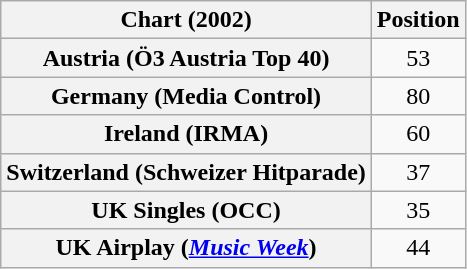<table class="wikitable sortable plainrowheaders" style="text-align:center">
<tr>
<th scope="col">Chart (2002)</th>
<th scope="col">Position</th>
</tr>
<tr>
<th scope="row">Austria (Ö3 Austria Top 40)</th>
<td>53</td>
</tr>
<tr>
<th scope="row">Germany (Media Control)</th>
<td>80</td>
</tr>
<tr>
<th scope="row">Ireland (IRMA)</th>
<td>60</td>
</tr>
<tr>
<th scope="row">Switzerland (Schweizer Hitparade)</th>
<td>37</td>
</tr>
<tr>
<th scope="row">UK Singles (OCC)</th>
<td>35</td>
</tr>
<tr>
<th scope="row">UK Airplay (<em><a href='#'>Music Week</a></em>)</th>
<td>44</td>
</tr>
</table>
